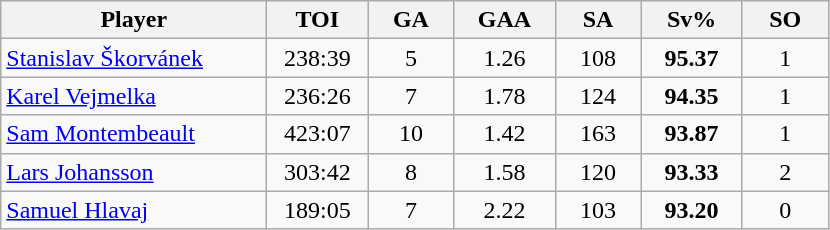<table class="wikitable sortable" style="text-align:center;">
<tr>
<th style="width:170px;">Player</th>
<th style="width:60px;">TOI</th>
<th style="width:50px;">GA</th>
<th style="width:60px;">GAA</th>
<th style="width:50px;">SA</th>
<th style="width:60px;">Sv%</th>
<th style="width:50px;">SO</th>
</tr>
<tr>
<td style="text-align:left;"> <a href='#'>Stanislav Škorvánek</a></td>
<td>238:39</td>
<td>5</td>
<td>1.26</td>
<td>108</td>
<td><strong>95.37</strong></td>
<td>1</td>
</tr>
<tr>
<td style="text-align:left;"> <a href='#'>Karel Vejmelka</a></td>
<td>236:26</td>
<td>7</td>
<td>1.78</td>
<td>124</td>
<td><strong>94.35</strong></td>
<td>1</td>
</tr>
<tr>
<td style="text-align:left;"> <a href='#'>Sam Montembeault</a></td>
<td>423:07</td>
<td>10</td>
<td>1.42</td>
<td>163</td>
<td><strong>93.87</strong></td>
<td>1</td>
</tr>
<tr>
<td style="text-align:left;"> <a href='#'>Lars Johansson</a></td>
<td>303:42</td>
<td>8</td>
<td>1.58</td>
<td>120</td>
<td><strong>93.33</strong></td>
<td>2</td>
</tr>
<tr>
<td style="text-align:left;"> <a href='#'>Samuel Hlavaj</a></td>
<td>189:05</td>
<td>7</td>
<td>2.22</td>
<td>103</td>
<td><strong>93.20</strong></td>
<td>0</td>
</tr>
</table>
